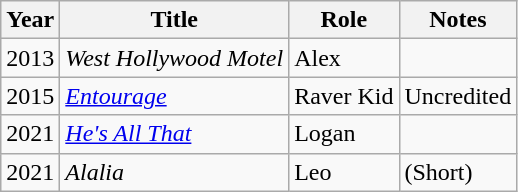<table class="wikitable sortable">
<tr>
<th>Year</th>
<th>Title</th>
<th>Role</th>
<th class="unsortable">Notes</th>
</tr>
<tr>
<td>2013</td>
<td><em>West Hollywood Motel</em></td>
<td>Alex</td>
<td></td>
</tr>
<tr>
<td>2015</td>
<td><em><a href='#'>Entourage</a></em></td>
<td>Raver Kid</td>
<td>Uncredited</td>
</tr>
<tr>
<td>2021</td>
<td><em><a href='#'>He's All That</a></em></td>
<td>Logan</td>
<td></td>
</tr>
<tr>
<td>2021</td>
<td><em>Alalia</em></td>
<td>Leo</td>
<td>(Short)</td>
</tr>
</table>
